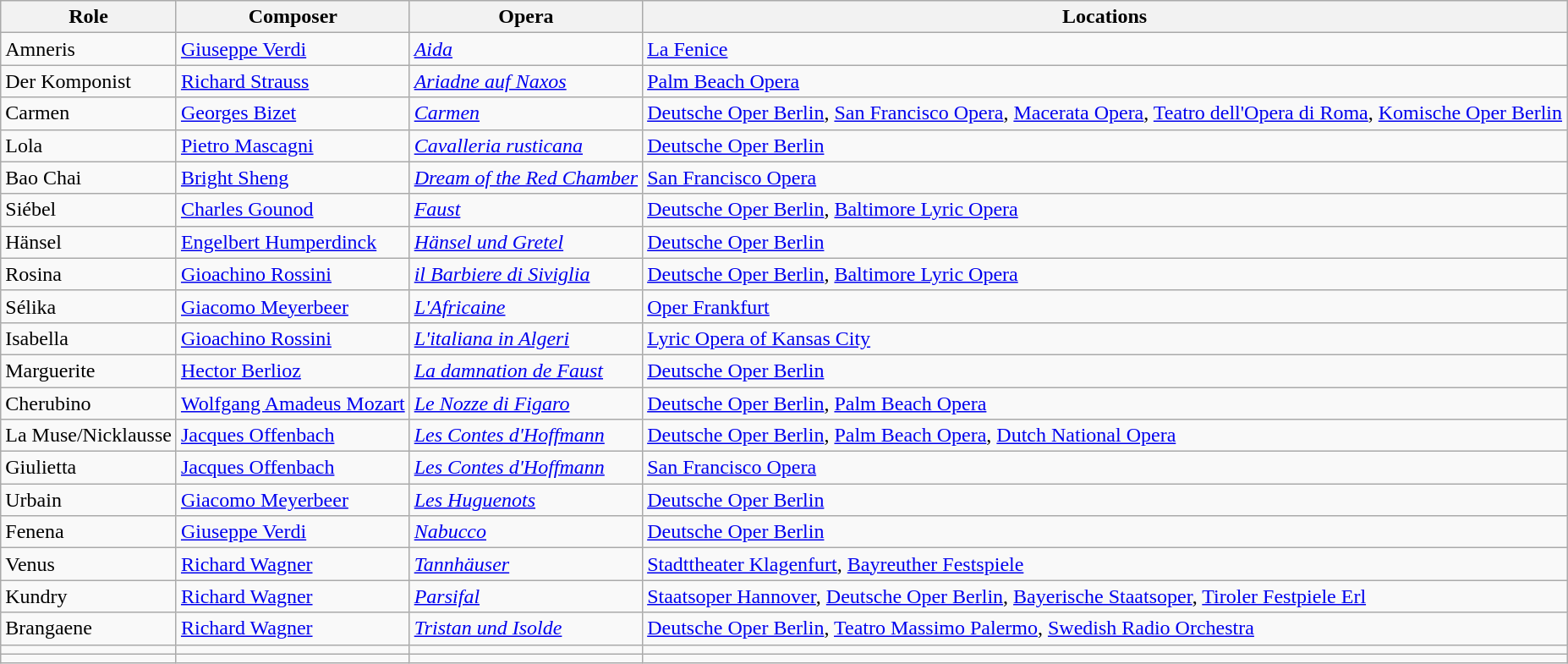<table class="wikitable sortable">
<tr>
<th>Role</th>
<th>Composer</th>
<th>Opera</th>
<th>Locations</th>
</tr>
<tr>
<td>Amneris</td>
<td><a href='#'>Giuseppe Verdi</a></td>
<td><em><a href='#'>Aida</a></em></td>
<td><a href='#'>La Fenice</a></td>
</tr>
<tr>
<td>Der Komponist</td>
<td><a href='#'>Richard Strauss</a></td>
<td><em><a href='#'>Ariadne auf Naxos</a></em></td>
<td><a href='#'>Palm Beach Opera</a></td>
</tr>
<tr>
<td>Carmen</td>
<td><a href='#'>Georges Bizet</a></td>
<td><em><a href='#'>Carmen</a></em></td>
<td><a href='#'>Deutsche Oper Berlin</a>, <a href='#'>San Francisco Opera</a>, <a href='#'>Macerata Opera</a>, <a href='#'>Teatro dell'Opera di Roma</a>, <a href='#'>Komische Oper Berlin</a></td>
</tr>
<tr>
<td>Lola</td>
<td><a href='#'>Pietro Mascagni</a></td>
<td><em><a href='#'>Cavalleria rusticana</a></em></td>
<td><a href='#'>Deutsche Oper Berlin</a></td>
</tr>
<tr>
<td>Bao Chai</td>
<td><a href='#'>Bright Sheng</a></td>
<td><em><a href='#'>Dream of the Red Chamber</a></em></td>
<td><a href='#'>San Francisco Opera</a></td>
</tr>
<tr>
<td>Siébel</td>
<td><a href='#'>Charles Gounod</a></td>
<td><em><a href='#'>Faust</a></em></td>
<td><a href='#'>Deutsche Oper Berlin</a>, <a href='#'>Baltimore Lyric Opera</a></td>
</tr>
<tr>
<td>Hänsel</td>
<td><a href='#'>Engelbert Humperdinck</a></td>
<td><em><a href='#'>Hänsel und Gretel</a></em></td>
<td><a href='#'>Deutsche Oper Berlin</a></td>
</tr>
<tr>
<td>Rosina</td>
<td><a href='#'>Gioachino Rossini</a></td>
<td><em><a href='#'>il Barbiere di Siviglia</a></em></td>
<td><a href='#'>Deutsche Oper Berlin</a>, <a href='#'>Baltimore Lyric Opera</a></td>
</tr>
<tr>
<td>Sélika</td>
<td><a href='#'>Giacomo Meyerbeer</a></td>
<td><em><a href='#'>L'Africaine</a></em></td>
<td><a href='#'>Oper Frankfurt</a></td>
</tr>
<tr>
<td>Isabella</td>
<td><a href='#'>Gioachino Rossini</a></td>
<td><em><a href='#'>L'italiana in Algeri</a></em></td>
<td><a href='#'>Lyric Opera of Kansas City</a></td>
</tr>
<tr>
<td>Marguerite</td>
<td><a href='#'>Hector Berlioz</a></td>
<td><em><a href='#'>La damnation de Faust</a></em></td>
<td><a href='#'>Deutsche Oper Berlin</a></td>
</tr>
<tr>
<td>Cherubino</td>
<td><a href='#'>Wolfgang Amadeus Mozart</a></td>
<td><em><a href='#'>Le Nozze di Figaro</a></em></td>
<td><a href='#'>Deutsche Oper Berlin</a>, <a href='#'>Palm Beach Opera</a></td>
</tr>
<tr>
<td>La Muse/Nicklausse</td>
<td><a href='#'>Jacques Offenbach</a></td>
<td><em><a href='#'>Les Contes d'Hoffmann</a></em></td>
<td><a href='#'>Deutsche Oper Berlin</a>, <a href='#'>Palm Beach Opera</a>, <a href='#'>Dutch National Opera</a></td>
</tr>
<tr>
<td>Giulietta</td>
<td><a href='#'>Jacques Offenbach</a></td>
<td><em><a href='#'>Les Contes d'Hoffmann</a></em></td>
<td><a href='#'>San Francisco Opera</a></td>
</tr>
<tr>
<td>Urbain</td>
<td><a href='#'>Giacomo Meyerbeer</a></td>
<td><em><a href='#'>Les Huguenots</a></em></td>
<td><a href='#'>Deutsche Oper Berlin</a></td>
</tr>
<tr>
<td>Fenena</td>
<td><a href='#'>Giuseppe Verdi</a></td>
<td><em><a href='#'>Nabucco</a></em></td>
<td><a href='#'>Deutsche Oper Berlin</a></td>
</tr>
<tr>
<td>Venus</td>
<td><a href='#'>Richard Wagner</a></td>
<td><em><a href='#'>Tannhäuser</a></em></td>
<td><a href='#'>Stadttheater Klagenfurt</a>, <a href='#'>Bayreuther Festspiele</a></td>
</tr>
<tr>
<td>Kundry</td>
<td><a href='#'>Richard Wagner</a></td>
<td><em><a href='#'>Parsifal</a></em></td>
<td><a href='#'>Staatsoper Hannover</a>, <a href='#'>Deutsche Oper Berlin</a>, <a href='#'>Bayerische Staatsoper</a>, <a href='#'>Tiroler Festpiele Erl</a></td>
</tr>
<tr>
<td>Brangaene</td>
<td><a href='#'>Richard Wagner</a></td>
<td><em><a href='#'>Tristan und Isolde</a></em></td>
<td><a href='#'>Deutsche Oper Berlin</a>, <a href='#'>Teatro Massimo Palermo</a>, <a href='#'>Swedish Radio Orchestra</a></td>
</tr>
<tr>
<td></td>
<td></td>
<td></td>
<td></td>
</tr>
<tr>
<td></td>
<td></td>
<td></td>
<td></td>
</tr>
</table>
